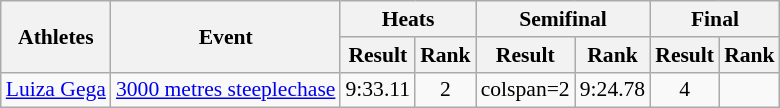<table class="wikitable" border="1" style="font-size:90%">
<tr>
<th rowspan="2">Athletes</th>
<th rowspan="2">Event</th>
<th colspan="2">Heats</th>
<th colspan="2">Semifinal</th>
<th colspan="2">Final</th>
</tr>
<tr>
<th>Result</th>
<th>Rank</th>
<th>Result</th>
<th>Rank</th>
<th>Result</th>
<th>Rank</th>
</tr>
<tr>
<td><a href='#'>Luiza Gega</a></td>
<td><a href='#'>3000 metres steeplechase</a></td>
<td align=center>9:33.11</td>
<td align=center>2</td>
<td>colspan=2 </td>
<td align=center>9:24.78</td>
<td align=center>4</td>
</tr>
</table>
